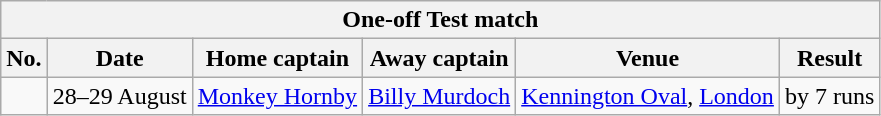<table class="wikitable">
<tr>
<th colspan="9">One-off Test match</th>
</tr>
<tr>
<th>No.</th>
<th>Date</th>
<th>Home captain</th>
<th>Away captain</th>
<th>Venue</th>
<th>Result</th>
</tr>
<tr>
<td></td>
<td>28–29 August</td>
<td><a href='#'>Monkey Hornby</a></td>
<td><a href='#'>Billy Murdoch</a></td>
<td><a href='#'>Kennington Oval</a>, <a href='#'>London</a></td>
<td> by 7 runs</td>
</tr>
</table>
